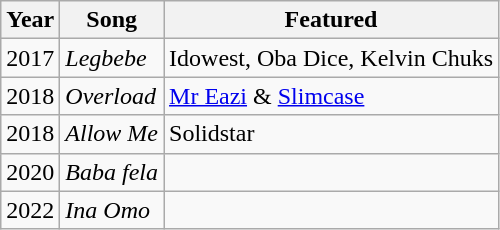<table class="wikitable">
<tr>
<th>Year</th>
<th>Song</th>
<th>Featured</th>
</tr>
<tr>
<td>2017</td>
<td><em>Legbebe</em></td>
<td>Idowest, Oba Dice, Kelvin Chuks</td>
</tr>
<tr>
<td>2018</td>
<td><em>Overload</em></td>
<td><a href='#'>Mr Eazi</a> & <a href='#'>Slimcase</a></td>
</tr>
<tr>
<td>2018</td>
<td><em>Allow Me</em></td>
<td>Solidstar</td>
</tr>
<tr>
<td>2020</td>
<td><em>Baba fela</em></td>
<td></td>
</tr>
<tr>
<td>2022</td>
<td><em>Ina Omo</em></td>
<td></td>
</tr>
</table>
